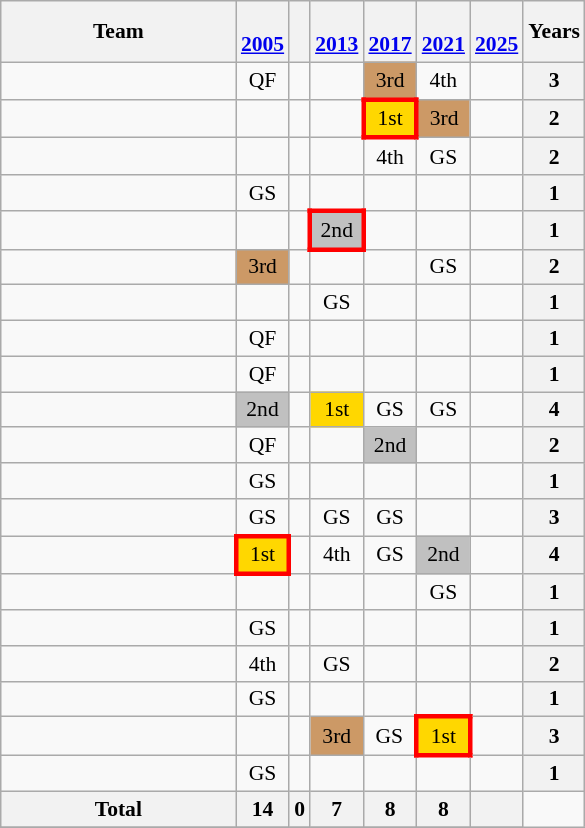<table class="wikitable" style="text-align:center; font-size:90%">
<tr>
<th width=150>Team</th>
<th><br><a href='#'>2005</a></th>
<th><br><em></em></th>
<th><br><a href='#'>2013</a></th>
<th><br><a href='#'>2017</a></th>
<th><br><a href='#'>2021</a></th>
<th><br><a href='#'>2025</a></th>
<th>Years</th>
</tr>
<tr>
<td align=left></td>
<td>QF</td>
<td></td>
<td></td>
<td bgcolor=#cc9966>3rd</td>
<td>4th</td>
<td></td>
<th>3</th>
</tr>
<tr>
<td align=left></td>
<td></td>
<td></td>
<td></td>
<td style="border: 3px solid red" bgcolor=Gold>1st</td>
<td bgcolor=#cc9966>3rd</td>
<td></td>
<th>2</th>
</tr>
<tr>
<td align=left></td>
<td></td>
<td></td>
<td></td>
<td>4th</td>
<td>GS</td>
<td></td>
<th>2</th>
</tr>
<tr>
<td align=left></td>
<td>GS</td>
<td></td>
<td></td>
<td></td>
<td></td>
<td></td>
<th>1</th>
</tr>
<tr>
<td align=left></td>
<td></td>
<td></td>
<td style="border: 3px solid red" bgcolor=Silver>2nd</td>
<td></td>
<td></td>
<td></td>
<th>1</th>
</tr>
<tr>
<td align=left></td>
<td bgcolor=#cc9966>3rd</td>
<td></td>
<td></td>
<td></td>
<td>GS</td>
<td></td>
<th>2</th>
</tr>
<tr>
<td align=left></td>
<td></td>
<td></td>
<td>GS</td>
<td></td>
<td></td>
<td></td>
<th>1</th>
</tr>
<tr>
<td align=left></td>
<td>QF</td>
<td></td>
<td></td>
<td></td>
<td></td>
<td></td>
<th>1</th>
</tr>
<tr>
<td align=left></td>
<td>QF</td>
<td></td>
<td></td>
<td></td>
<td></td>
<td></td>
<th>1</th>
</tr>
<tr>
<td align=left></td>
<td bgcolor=Silver>2nd</td>
<td></td>
<td bgcolor=Gold>1st</td>
<td>GS</td>
<td>GS</td>
<td></td>
<th>4</th>
</tr>
<tr>
<td align=left></td>
<td>QF</td>
<td></td>
<td></td>
<td bgcolor=Silver>2nd</td>
<td></td>
<td></td>
<th>2</th>
</tr>
<tr>
<td align=left></td>
<td>GS</td>
<td></td>
<td></td>
<td></td>
<td></td>
<td></td>
<th>1</th>
</tr>
<tr>
<td align=left></td>
<td>GS</td>
<td></td>
<td>GS</td>
<td>GS</td>
<td></td>
<td></td>
<th>3</th>
</tr>
<tr>
<td align=left></td>
<td style="border: 3px solid red" bgcolor=Gold>1st</td>
<td></td>
<td>4th</td>
<td>GS</td>
<td bgcolor=Silver>2nd</td>
<td></td>
<th>4</th>
</tr>
<tr>
<td align=left></td>
<td></td>
<td></td>
<td></td>
<td></td>
<td>GS</td>
<td></td>
<th>1</th>
</tr>
<tr>
<td align=left></td>
<td>GS</td>
<td></td>
<td></td>
<td></td>
<td></td>
<td></td>
<th>1</th>
</tr>
<tr>
<td align=left></td>
<td>4th</td>
<td></td>
<td>GS</td>
<td></td>
<td></td>
<td></td>
<th>2</th>
</tr>
<tr>
<td align=left></td>
<td>GS</td>
<td></td>
<td></td>
<td></td>
<td></td>
<td></td>
<th>1</th>
</tr>
<tr>
<td align=left></td>
<td></td>
<td></td>
<td bgcolor=#cc9966>3rd</td>
<td>GS</td>
<td style="border: 3px solid red" bgcolor=Gold>1st</td>
<td></td>
<th>3</th>
</tr>
<tr>
<td align=left></td>
<td>GS</td>
<td></td>
<td></td>
<td></td>
<td></td>
<td></td>
<th>1</th>
</tr>
<tr>
<th>Total</th>
<th>14</th>
<th>0</th>
<th>7</th>
<th>8</th>
<th>8</th>
<th></th>
</tr>
<tr>
</tr>
</table>
